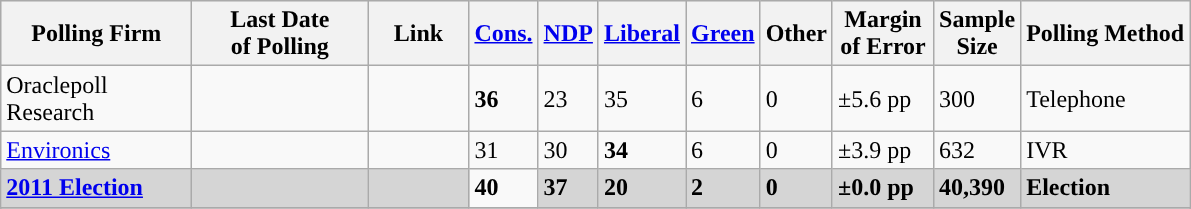<table class="wikitable sortable">
<tr style="background:#e9e9e9;">
<th style="width:120px">Polling Firm</th>
<th style="width:110px">Last Date<br>of Polling</th>
<th style="width:60px" class="unsortable">Link</th>
<th style="background-color:"><strong><a href='#'>Cons.</a></strong></th>
<th style="background-color:"><strong><a href='#'>NDP</a></strong></th>
<th style="background-color:"><strong><a href='#'>Liberal</a></strong></th>
<th style="background-color:"><strong><a href='#'>Green</a></strong></th>
<th style="background-color:"><strong>Other</strong></th>
<th style="width:60px;" class=unsortable>Margin<br>of Error</th>
<th style="width:50px;" class=unsortable>Sample<br>Size</th>
<th class=unsortable>Polling Method</th>
</tr>
<tr>
<td>Oraclepoll Research</td>
<td></td>
<td></td>
<td><strong>36</strong></td>
<td>23</td>
<td>35</td>
<td>6</td>
<td>0</td>
<td>±5.6 pp</td>
<td>300</td>
<td>Telephone</td>
</tr>
<tr>
<td><a href='#'>Environics</a></td>
<td></td>
<td></td>
<td>31</td>
<td>30</td>
<td><strong>34</strong></td>
<td>6</td>
<td>0</td>
<td>±3.9 pp</td>
<td>632</td>
<td>IVR</td>
</tr>
<tr>
<td style="background:#D5D5D5"><strong><a href='#'>2011 Election</a></strong></td>
<td style="background:#D5D5D5"><strong></strong></td>
<td style="background:#D5D5D5"></td>
<td><strong>40</strong></td>
<td style="background:#D5D5D5"><strong>37</strong></td>
<td style="background:#D5D5D5"><strong>20</strong></td>
<td style="background:#D5D5D5"><strong>2</strong></td>
<td style="background:#D5D5D5"><strong>0</strong></td>
<td style="background:#D5D5D5"><strong>±0.0 pp</strong></td>
<td style="background:#D5D5D5"><strong>40,390</strong></td>
<td style="background:#D5D5D5"><strong>Election</strong></td>
</tr>
<tr>
</tr>
<tr>
</tr>
</table>
